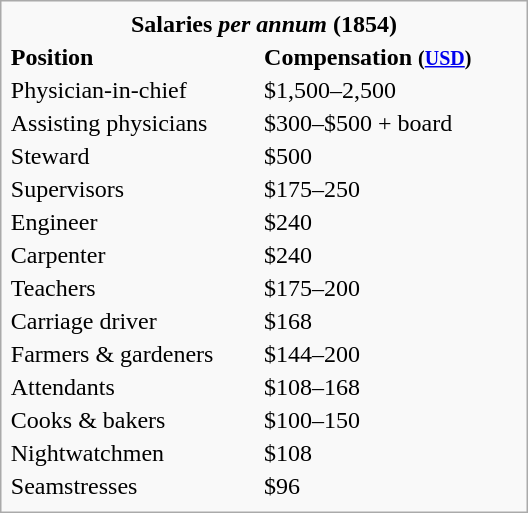<table class="infobox" style="width: 22em;align:left">
<tr>
<th colspan="2" style="font-size: 100%; text-align: center;">Salaries <em>per annum</em> (1854)</th>
</tr>
<tr>
<td><strong>Position</strong></td>
<td><strong>Compensation <small>(<a href='#'>USD</a>)</small></strong></td>
</tr>
<tr>
<td>Physician-in-chief</td>
<td>$1,500–2,500</td>
</tr>
<tr>
<td>Assisting physicians</td>
<td>$300–$500 + board</td>
</tr>
<tr>
<td>Steward</td>
<td>$500</td>
</tr>
<tr>
<td>Supervisors</td>
<td>$175–250</td>
</tr>
<tr>
<td>Engineer</td>
<td>$240</td>
</tr>
<tr>
<td>Carpenter</td>
<td>$240</td>
</tr>
<tr>
<td>Teachers</td>
<td>$175–200</td>
</tr>
<tr>
<td>Carriage driver</td>
<td>$168</td>
</tr>
<tr>
<td>Farmers & gardeners</td>
<td>$144–200</td>
</tr>
<tr>
<td>Attendants</td>
<td>$108–168</td>
</tr>
<tr>
<td>Cooks & bakers</td>
<td>$100–150</td>
</tr>
<tr>
<td>Nightwatchmen</td>
<td>$108</td>
</tr>
<tr>
<td>Seamstresses</td>
<td>$96</td>
</tr>
<tr>
</tr>
</table>
